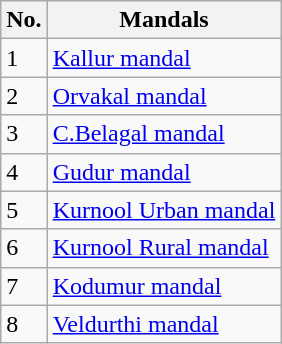<table class="wikitable">
<tr>
<th>No.</th>
<th>Mandals</th>
</tr>
<tr>
<td>1</td>
<td><a href='#'>Kallur mandal</a></td>
</tr>
<tr>
<td>2</td>
<td><a href='#'>Orvakal mandal</a></td>
</tr>
<tr>
<td>3</td>
<td><a href='#'>C.Belagal mandal</a></td>
</tr>
<tr>
<td>4</td>
<td><a href='#'>Gudur mandal</a></td>
</tr>
<tr>
<td>5</td>
<td><a href='#'>Kurnool Urban mandal</a></td>
</tr>
<tr>
<td>6</td>
<td><a href='#'>Kurnool Rural mandal</a></td>
</tr>
<tr>
<td>7</td>
<td><a href='#'>Kodumur mandal</a></td>
</tr>
<tr>
<td>8</td>
<td><a href='#'>Veldurthi mandal</a></td>
</tr>
</table>
